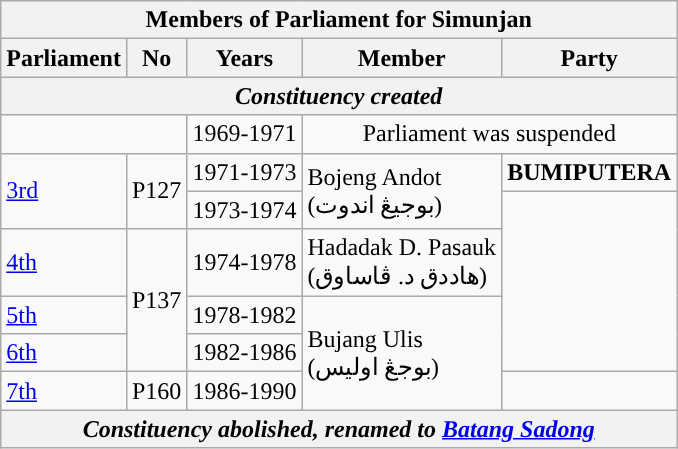<table class=wikitable>
<tr>
<th colspan="5">Members of Parliament for Simunjan</th>
</tr>
<tr>
<th>Parliament</th>
<th>No</th>
<th>Years</th>
<th>Member</th>
<th>Party</th>
</tr>
<tr>
<th colspan="5" align="center"><em>Constituency created</em></th>
</tr>
<tr>
<td colspan="2"></td>
<td>1969-1971</td>
<td colspan=2 align=center>Parliament was suspended</td>
</tr>
<tr>
<td rowspan=2><a href='#'>3rd</a></td>
<td rowspan="2">P127</td>
<td>1971-1973</td>
<td rowspan=2>Bojeng Andot  <br>(بوجيڠ اندوت)</td>
<td><strong>BUMIPUTERA</strong></td>
</tr>
<tr>
<td>1973-1974</td>
<td rowspan="4"></td>
</tr>
<tr>
<td><a href='#'>4th</a></td>
<td rowspan="3">P137</td>
<td>1974-1978</td>
<td>Hadadak D. Pasauk <br> (هاددق د. ڤاساوق)</td>
</tr>
<tr>
<td><a href='#'>5th</a></td>
<td>1978-1982</td>
<td rowspan=3>Bujang Ulis  <br>(بوجڠ اوليس)</td>
</tr>
<tr>
<td><a href='#'>6th</a></td>
<td>1982-1986</td>
</tr>
<tr>
<td><a href='#'>7th</a></td>
<td>P160</td>
<td>1986-1990</td>
<td></td>
</tr>
<tr>
<th colspan="5" align="center"><em>Constituency abolished, renamed to <a href='#'>Batang Sadong</a></em></th>
</tr>
</table>
